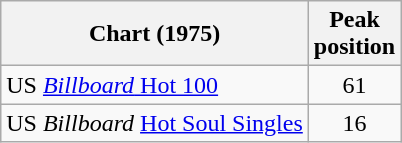<table class="wikitable sortable">
<tr>
<th>Chart (1975)</th>
<th>Peak<br>position</th>
</tr>
<tr>
<td>US <a href='#'><em>Billboard</em> Hot 100</a></td>
<td align="center">61</td>
</tr>
<tr>
<td>US <em>Billboard</em> <a href='#'>Hot Soul Singles</a></td>
<td align="center">16</td>
</tr>
</table>
